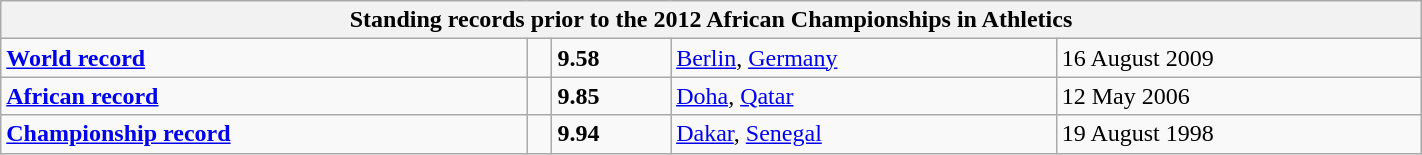<table class="wikitable" width=75%>
<tr>
<th colspan="5">Standing records prior to the 2012 African Championships in Athletics</th>
</tr>
<tr>
<td><strong><a href='#'>World record</a></strong></td>
<td></td>
<td><strong>9.58</strong></td>
<td><a href='#'>Berlin</a>, <a href='#'>Germany</a></td>
<td>16 August 2009</td>
</tr>
<tr>
<td><strong><a href='#'>African record</a></strong></td>
<td></td>
<td><strong>9.85</strong></td>
<td><a href='#'>Doha</a>, <a href='#'>Qatar</a></td>
<td>12 May 2006</td>
</tr>
<tr>
<td><strong><a href='#'>Championship record</a></strong></td>
<td></td>
<td><strong>9.94</strong></td>
<td><a href='#'>Dakar</a>, <a href='#'>Senegal</a></td>
<td>19 August 1998</td>
</tr>
</table>
